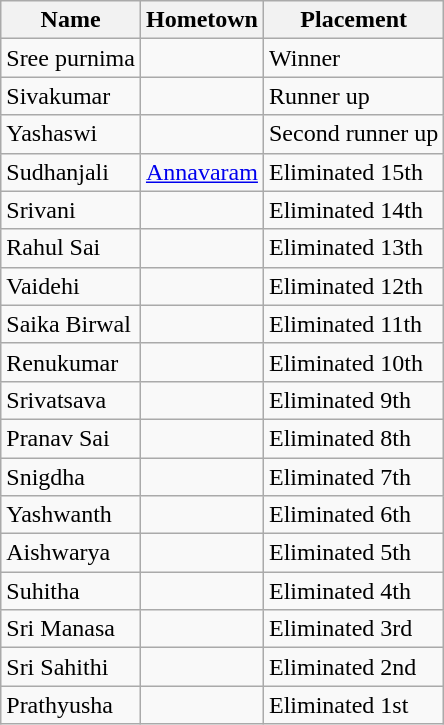<table class="wikitable sortable">
<tr>
<th>Name</th>
<th>Hometown</th>
<th>Placement</th>
</tr>
<tr>
<td>Sree purnima</td>
<td></td>
<td>Winner</td>
</tr>
<tr>
<td>Sivakumar</td>
<td></td>
<td>Runner up</td>
</tr>
<tr>
<td>Yashaswi</td>
<td></td>
<td>Second runner up</td>
</tr>
<tr>
<td>Sudhanjali</td>
<td><a href='#'>Annavaram</a></td>
<td>Eliminated 15th</td>
</tr>
<tr>
<td>Srivani</td>
<td></td>
<td>Eliminated 14th</td>
</tr>
<tr>
<td>Rahul Sai</td>
<td></td>
<td>Eliminated 13th</td>
</tr>
<tr>
<td>Vaidehi</td>
<td></td>
<td>Eliminated 12th</td>
</tr>
<tr>
<td>Saika Birwal</td>
<td></td>
<td>Eliminated 11th</td>
</tr>
<tr>
<td>Renukumar</td>
<td></td>
<td>Eliminated 10th</td>
</tr>
<tr>
<td>Srivatsava</td>
<td></td>
<td>Eliminated 9th</td>
</tr>
<tr>
<td>Pranav Sai</td>
<td></td>
<td>Eliminated 8th</td>
</tr>
<tr>
<td>Snigdha</td>
<td></td>
<td>Eliminated 7th</td>
</tr>
<tr>
<td>Yashwanth</td>
<td></td>
<td>Eliminated 6th</td>
</tr>
<tr>
<td>Aishwarya</td>
<td></td>
<td>Eliminated 5th</td>
</tr>
<tr>
<td>Suhitha</td>
<td></td>
<td>Eliminated 4th</td>
</tr>
<tr>
<td>Sri Manasa</td>
<td></td>
<td>Eliminated 3rd</td>
</tr>
<tr>
<td>Sri Sahithi</td>
<td></td>
<td>Eliminated 2nd</td>
</tr>
<tr>
<td>Prathyusha</td>
<td></td>
<td>Eliminated 1st</td>
</tr>
</table>
